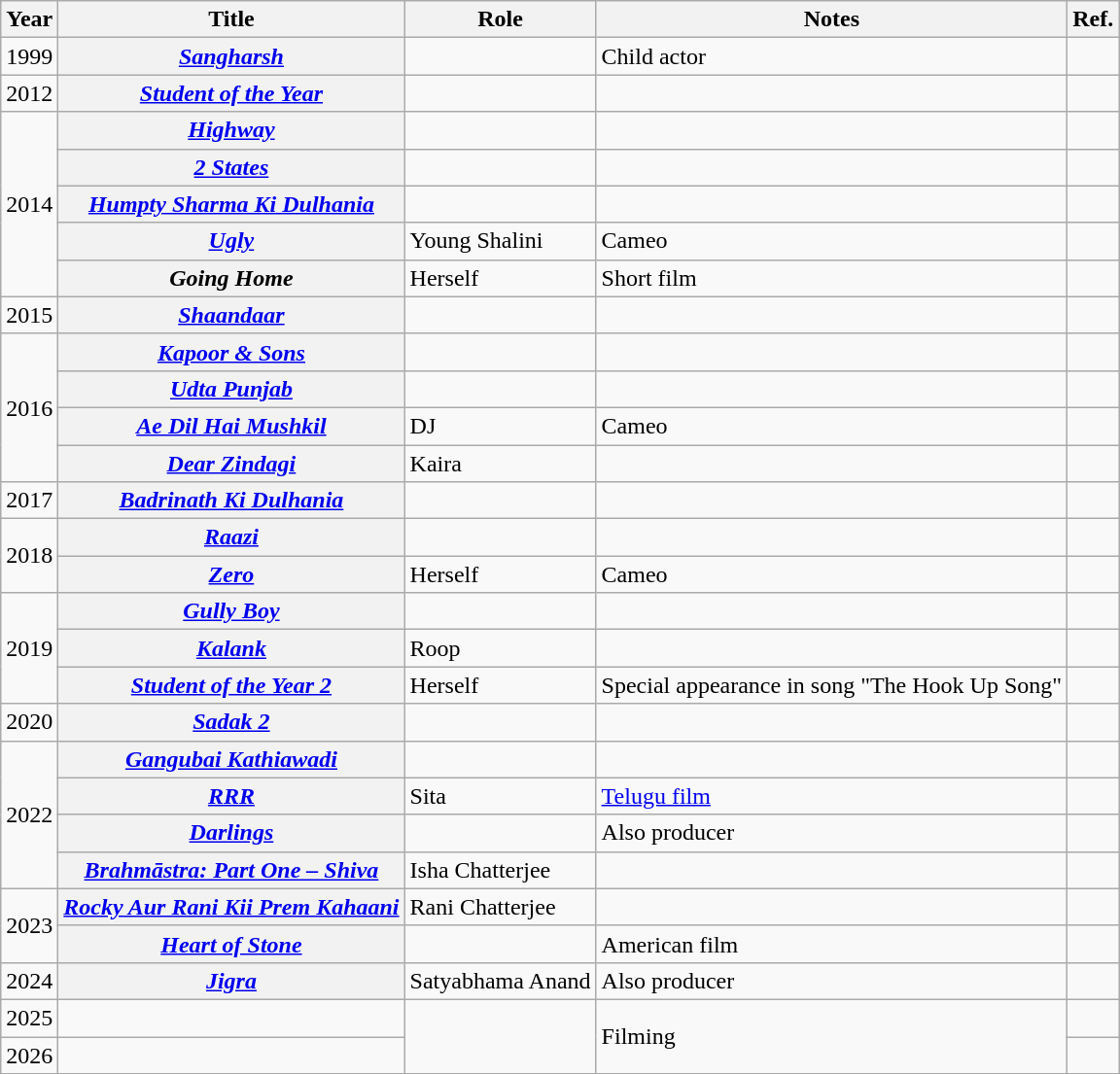<table class="wikitable sortable plainrowheaders">
<tr style="text-align:center;">
<th scope="col">Year</th>
<th scope="col">Title</th>
<th scope="col">Role</th>
<th class="unsortable" scope="col">Notes</th>
<th class="unsortable" scope="col">Ref.</th>
</tr>
<tr>
<td>1999</td>
<th scope="row"><em><a href='#'>Sangharsh</a></em></th>
<td></td>
<td>Child actor</td>
<td></td>
</tr>
<tr>
<td>2012</td>
<th scope="row"><em><a href='#'>Student of the Year</a></em></th>
<td></td>
<td></td>
<td></td>
</tr>
<tr>
<td rowspan="5">2014</td>
<th scope="row"><em><a href='#'>Highway</a></em></th>
<td></td>
<td></td>
<td></td>
</tr>
<tr>
<th scope="row"><em><a href='#'>2 States</a></em></th>
<td></td>
<td></td>
<td></td>
</tr>
<tr>
<th scope="row"><em><a href='#'>Humpty Sharma Ki Dulhania</a></em></th>
<td></td>
<td></td>
<td></td>
</tr>
<tr>
<th scope="row"><em><a href='#'>Ugly</a></em></th>
<td>Young Shalini</td>
<td>Cameo</td>
<td></td>
</tr>
<tr>
<th scope="row"><em>Going Home</em></th>
<td>Herself</td>
<td>Short film</td>
<td></td>
</tr>
<tr>
<td>2015</td>
<th scope="row"><em><a href='#'>Shaandaar</a></em></th>
<td></td>
<td></td>
<td></td>
</tr>
<tr>
<td rowspan="4">2016</td>
<th scope="row"><em><a href='#'>Kapoor & Sons</a></em></th>
<td></td>
<td></td>
<td></td>
</tr>
<tr>
<th scope="row"><em><a href='#'>Udta Punjab</a></em></th>
<td></td>
<td></td>
<td></td>
</tr>
<tr>
<th scope="row"><em><a href='#'>Ae Dil Hai Mushkil</a></em></th>
<td>DJ</td>
<td>Cameo</td>
<td></td>
</tr>
<tr>
<th scope="row"><em><a href='#'>Dear Zindagi</a></em></th>
<td>Kaira</td>
<td></td>
<td></td>
</tr>
<tr>
<td>2017</td>
<th scope="row"><em><a href='#'>Badrinath Ki Dulhania</a></em></th>
<td></td>
<td></td>
<td></td>
</tr>
<tr>
<td rowspan="2">2018</td>
<th scope="row"><em><a href='#'>Raazi</a></em></th>
<td></td>
<td></td>
<td></td>
</tr>
<tr>
<th scope="row"><em><a href='#'>Zero</a></em></th>
<td>Herself</td>
<td>Cameo</td>
<td></td>
</tr>
<tr>
<td rowspan="3">2019</td>
<th scope="row"><em><a href='#'>Gully Boy</a></em></th>
<td></td>
<td></td>
<td></td>
</tr>
<tr>
<th scope="row"><em><a href='#'>Kalank</a></em></th>
<td>Roop</td>
<td></td>
<td></td>
</tr>
<tr>
<th scope="row"><em><a href='#'>Student of the Year 2</a></em></th>
<td>Herself</td>
<td>Special appearance in song "The Hook Up Song"</td>
<td></td>
</tr>
<tr>
<td>2020</td>
<th scope="row"><em><a href='#'>Sadak 2</a></em></th>
<td></td>
<td></td>
<td></td>
</tr>
<tr>
<td rowspan="4">2022</td>
<th scope="row"><em><a href='#'>Gangubai Kathiawadi</a></em></th>
<td></td>
<td></td>
<td></td>
</tr>
<tr>
<th scope="row"><em><a href='#'>RRR</a></em></th>
<td>Sita</td>
<td><a href='#'>Telugu film</a></td>
<td></td>
</tr>
<tr>
<th scope="row"><em><a href='#'>Darlings</a></em></th>
<td></td>
<td>Also producer</td>
<td></td>
</tr>
<tr>
<th scope="row"><em><a href='#'>Brahmāstra: Part One – Shiva</a></em></th>
<td>Isha Chatterjee</td>
<td></td>
<td></td>
</tr>
<tr>
<td rowspan="2">2023</td>
<th scope="row"><em><a href='#'>Rocky Aur Rani Kii Prem Kahaani</a></em></th>
<td>Rani Chatterjee</td>
<td></td>
<td></td>
</tr>
<tr>
<th scope="row"><em><a href='#'>Heart of Stone</a></em></th>
<td></td>
<td>American film</td>
<td></td>
</tr>
<tr>
<td>2024</td>
<th scope="row"><em><a href='#'>Jigra</a></em></th>
<td>Satyabhama Anand</td>
<td>Also producer</td>
<td></td>
</tr>
<tr>
<td>2025</td>
<td></td>
<td rowspan="2"></td>
<td rowspan="2">Filming</td>
<td></td>
</tr>
<tr>
<td>2026</td>
<td></td>
<td></td>
</tr>
</table>
